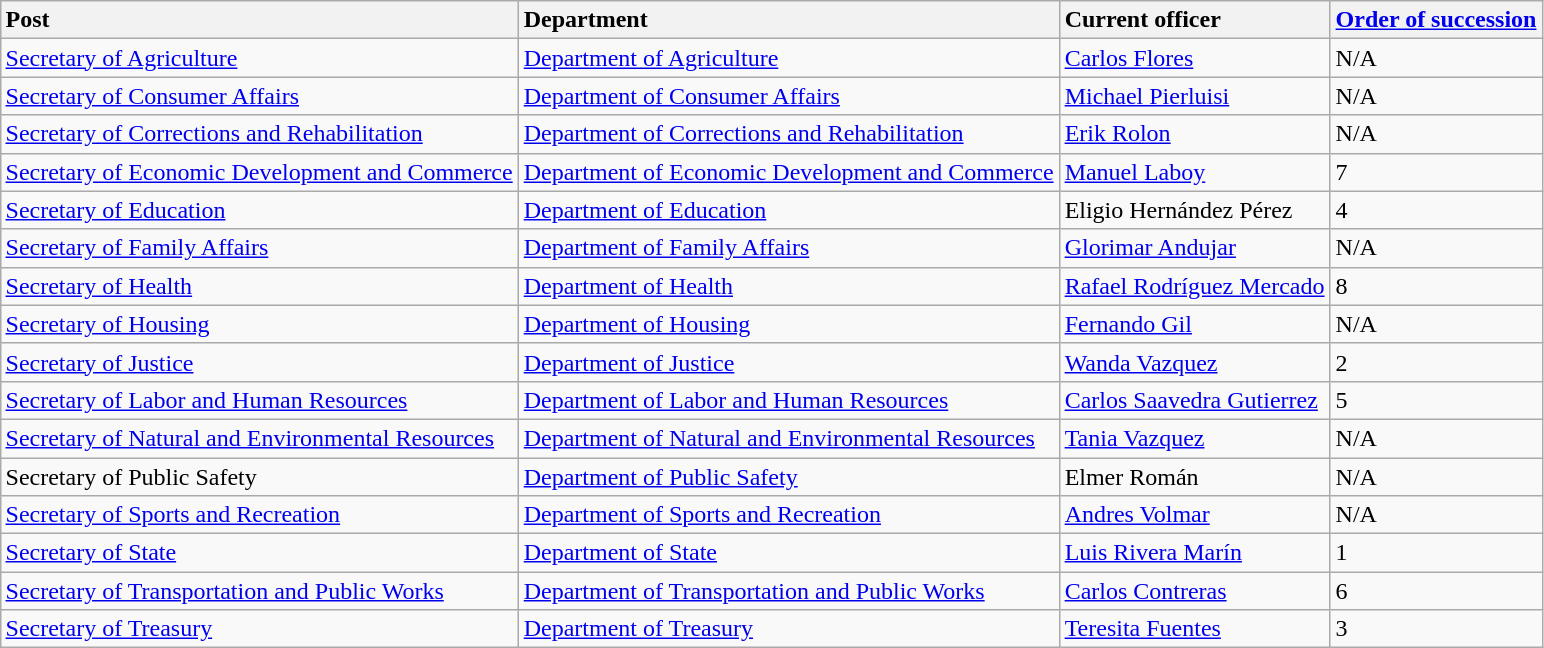<table class="wikitable sortable" style="margin: 0 auto">
<tr>
<th style="text-align: left">Post</th>
<th style="text-align: left">Department</th>
<th style="text-align: left">Current officer</th>
<th style="text-align: left"><a href='#'>Order of succession</a></th>
</tr>
<tr>
<td><a href='#'>Secretary of Agriculture</a></td>
<td><a href='#'>Department of Agriculture</a></td>
<td><a href='#'>Carlos Flores</a></td>
<td>N/A</td>
</tr>
<tr>
<td><a href='#'>Secretary of Consumer Affairs</a></td>
<td><a href='#'>Department of Consumer Affairs</a></td>
<td><a href='#'>Michael Pierluisi</a></td>
<td>N/A</td>
</tr>
<tr>
<td><a href='#'>Secretary of Corrections and Rehabilitation</a></td>
<td><a href='#'>Department of Corrections and Rehabilitation</a></td>
<td><a href='#'>Erik Rolon</a></td>
<td>N/A</td>
</tr>
<tr>
<td><a href='#'>Secretary of Economic Development and Commerce</a></td>
<td><a href='#'>Department of Economic Development and Commerce</a></td>
<td><a href='#'>Manuel Laboy</a></td>
<td>7</td>
</tr>
<tr>
<td><a href='#'>Secretary of Education</a></td>
<td><a href='#'>Department of Education</a></td>
<td>Eligio Hernández Pérez</td>
<td>4</td>
</tr>
<tr>
<td><a href='#'>Secretary of Family Affairs</a></td>
<td><a href='#'>Department of Family Affairs</a></td>
<td><a href='#'>Glorimar Andujar</a></td>
<td>N/A</td>
</tr>
<tr>
<td><a href='#'>Secretary of Health</a></td>
<td><a href='#'>Department of Health</a></td>
<td><a href='#'>Rafael Rodríguez Mercado</a></td>
<td>8</td>
</tr>
<tr>
<td><a href='#'>Secretary of Housing</a></td>
<td><a href='#'>Department of Housing</a></td>
<td><a href='#'>Fernando Gil</a></td>
<td>N/A</td>
</tr>
<tr>
<td><a href='#'>Secretary of Justice</a></td>
<td><a href='#'>Department of Justice</a></td>
<td><a href='#'>Wanda Vazquez</a></td>
<td>2</td>
</tr>
<tr>
<td><a href='#'>Secretary of Labor and Human Resources</a></td>
<td><a href='#'>Department of Labor and Human Resources</a></td>
<td><a href='#'>Carlos Saavedra Gutierrez</a></td>
<td>5</td>
</tr>
<tr>
<td><a href='#'>Secretary of Natural and Environmental Resources</a></td>
<td><a href='#'>Department of Natural and Environmental Resources</a></td>
<td><a href='#'>Tania Vazquez</a></td>
<td>N/A</td>
</tr>
<tr>
<td>Secretary of Public Safety</td>
<td><a href='#'>Department of Public Safety</a></td>
<td>Elmer Román</td>
<td>N/A</td>
</tr>
<tr>
<td><a href='#'>Secretary of Sports and Recreation</a></td>
<td><a href='#'>Department of Sports and Recreation</a></td>
<td><a href='#'>Andres Volmar</a></td>
<td>N/A</td>
</tr>
<tr>
<td><a href='#'>Secretary of State</a></td>
<td><a href='#'>Department of State</a></td>
<td><a href='#'>Luis Rivera Marín</a></td>
<td>1</td>
</tr>
<tr>
<td><a href='#'>Secretary of Transportation and Public Works</a></td>
<td><a href='#'>Department of Transportation and Public Works</a></td>
<td><a href='#'>Carlos Contreras</a></td>
<td>6</td>
</tr>
<tr>
<td><a href='#'>Secretary of Treasury</a></td>
<td><a href='#'>Department of Treasury</a></td>
<td><a href='#'>Teresita Fuentes</a></td>
<td>3</td>
</tr>
</table>
